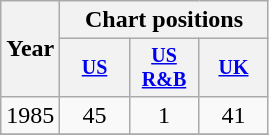<table class="wikitable" style="text-align:center;">
<tr>
<th rowspan="2">Year</th>
<th colspan="3">Chart positions</th>
</tr>
<tr style="font-size:smaller;">
<th width="40"><a href='#'>US</a></th>
<th width="40"><a href='#'>US<br>R&B</a></th>
<th width="40"><a href='#'>UK</a></th>
</tr>
<tr>
<td rowspan="1">1985</td>
<td>45</td>
<td>1</td>
<td>41</td>
</tr>
<tr>
</tr>
</table>
